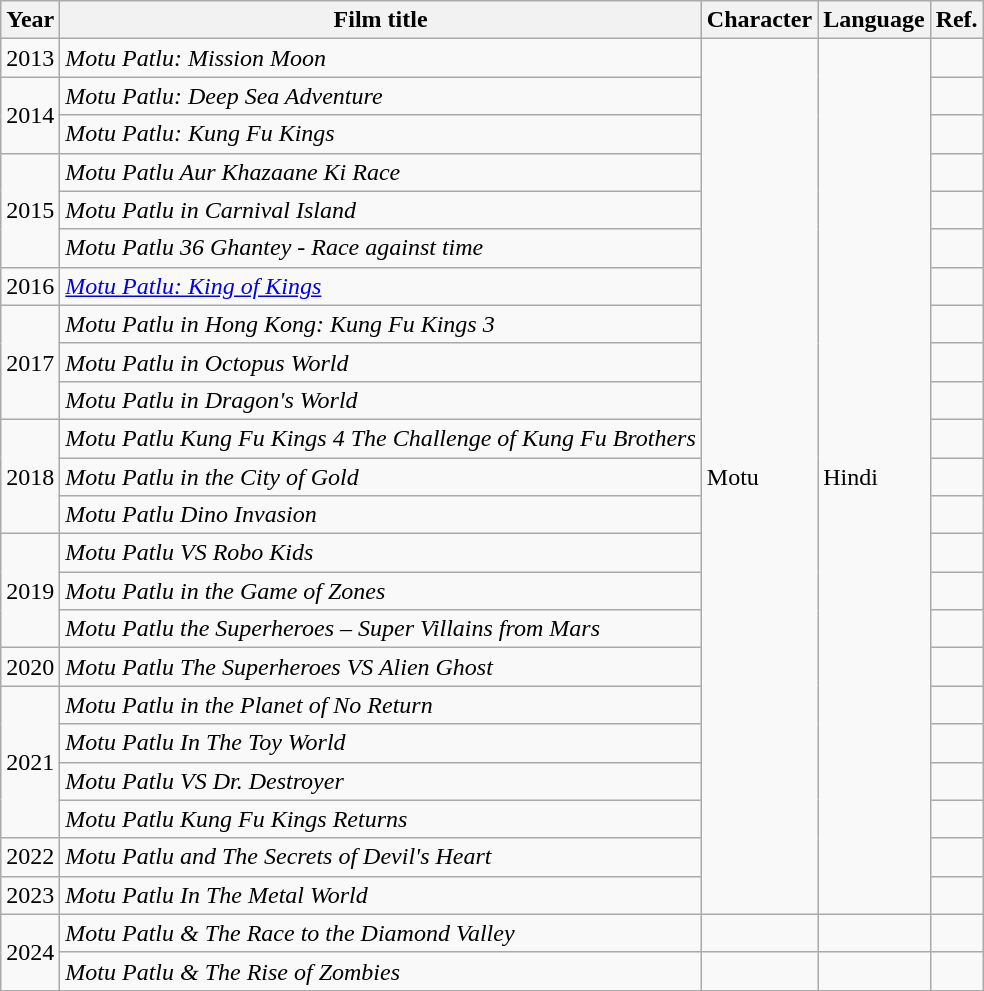<table class="wikitable">
<tr>
<th>Year</th>
<th>Film title</th>
<th>Character</th>
<th>Language</th>
<th>Ref.</th>
</tr>
<tr>
<td>2013</td>
<td><em>Motu Patlu: Mission Moon</em></td>
<td rowspan="23">Motu</td>
<td rowspan="23">Hindi</td>
<td></td>
</tr>
<tr>
<td rowspan="2">2014</td>
<td><em>Motu Patlu: Deep Sea Adventure</em></td>
<td></td>
</tr>
<tr>
<td><em>Motu Patlu: Kung Fu Kings</em></td>
<td></td>
</tr>
<tr>
<td rowspan="3">2015</td>
<td><em>Motu Patlu Aur Khazaane Ki Race</em></td>
<td></td>
</tr>
<tr>
<td><em>Motu Patlu in Carnival Island</em></td>
<td></td>
</tr>
<tr>
<td><em>Motu Patlu 36 Ghantey - Race against time</em></td>
<td></td>
</tr>
<tr>
<td>2016</td>
<td><em><a href='#'>Motu Patlu: King of Kings</a></em></td>
<td></td>
</tr>
<tr>
<td rowspan="3">2017</td>
<td><em>Motu Patlu in Hong Kong: Kung Fu Kings 3</em></td>
<td></td>
</tr>
<tr>
<td><em>Motu Patlu in Octopus World</em></td>
<td></td>
</tr>
<tr>
<td><em>Motu Patlu in Dragon's World</em></td>
<td></td>
</tr>
<tr>
<td rowspan="3">2018</td>
<td><em>Motu Patlu Kung Fu Kings 4 The Challenge of Kung Fu Brothers</em></td>
<td></td>
</tr>
<tr>
<td><em>Motu Patlu in the City of Gold</em></td>
<td></td>
</tr>
<tr>
<td><em>Motu Patlu Dino Invasion</em></td>
<td></td>
</tr>
<tr>
<td rowspan="3">2019</td>
<td><em>Motu Patlu VS Robo Kids</em></td>
<td></td>
</tr>
<tr>
<td><em>Motu Patlu in the Game of Zones</em></td>
<td></td>
</tr>
<tr>
<td><em>Motu Patlu the Superheroes – Super Villains from Mars</em></td>
<td></td>
</tr>
<tr>
<td>2020</td>
<td><em>Motu Patlu The Superheroes VS Alien Ghost</em></td>
<td></td>
</tr>
<tr>
<td rowspan="4">2021</td>
<td><em>Motu Patlu in the Planet of No Return</em></td>
<td></td>
</tr>
<tr>
<td><em>Motu Patlu In The Toy World</em></td>
<td></td>
</tr>
<tr>
<td><em>Motu Patlu VS Dr. Destroyer</em></td>
<td></td>
</tr>
<tr>
<td><em>Motu Patlu Kung Fu Kings Returns</em></td>
<td></td>
</tr>
<tr>
<td>2022</td>
<td><em>Motu Patlu and The Secrets of Devil's Heart</em></td>
<td></td>
</tr>
<tr>
<td>2023</td>
<td><em>Motu Patlu In The Metal World</em></td>
<td></td>
</tr>
<tr>
<td rowspan="2">2024</td>
<td><em>Motu Patlu & The Race to the Diamond Valley</em></td>
<td></td>
<td></td>
<td></td>
</tr>
<tr>
<td><em>Motu Patlu & The Rise of Zombies</em></td>
<td></td>
<td></td>
<td></td>
</tr>
</table>
